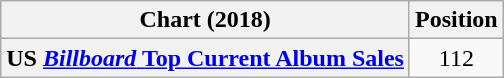<table class="wikitable sortable plainrowheaders" style="text-align:center">
<tr>
<th scope="col">Chart (2018)</th>
<th scope="col">Position</th>
</tr>
<tr>
<th scope="row">US <a href='#'><em>Billboard</em> Top Current Album Sales</a></th>
<td>112</td>
</tr>
</table>
